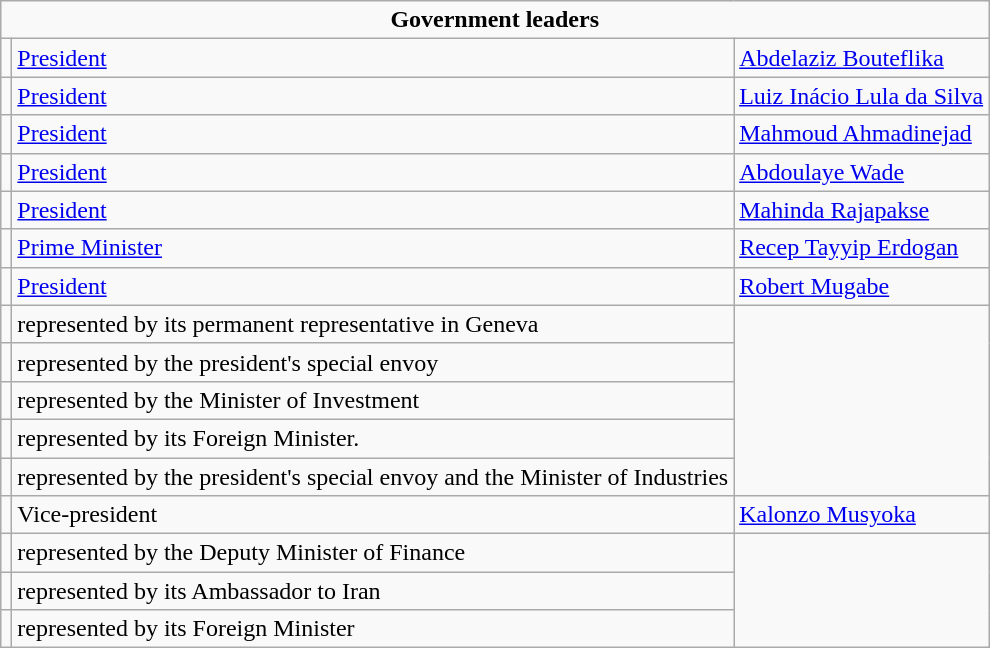<table class="wikitable">
<tr align=center>
<td colspan="3"><strong>Government leaders</strong></td>
</tr>
<tr>
<td></td>
<td><a href='#'>President</a></td>
<td><a href='#'>Abdelaziz Bouteflika</a></td>
</tr>
<tr>
<td></td>
<td><a href='#'>President</a></td>
<td><a href='#'>Luiz Inácio Lula da Silva</a></td>
</tr>
<tr>
<td></td>
<td><a href='#'>President</a></td>
<td><a href='#'>Mahmoud Ahmadinejad</a></td>
</tr>
<tr>
<td></td>
<td><a href='#'>President</a></td>
<td><a href='#'>Abdoulaye Wade</a></td>
</tr>
<tr>
<td></td>
<td><a href='#'>President</a></td>
<td><a href='#'>Mahinda Rajapakse</a></td>
</tr>
<tr>
<td></td>
<td><a href='#'>Prime Minister</a></td>
<td><a href='#'>Recep Tayyip Erdogan</a></td>
</tr>
<tr>
<td></td>
<td><a href='#'>President</a></td>
<td><a href='#'>Robert Mugabe</a></td>
</tr>
<tr>
<td></td>
<td>represented by its permanent representative in Geneva</td>
</tr>
<tr>
<td></td>
<td>represented by the president's special envoy </td>
</tr>
<tr>
<td></td>
<td>represented by the  Minister of Investment</td>
</tr>
<tr>
<td></td>
<td>represented by its Foreign Minister.</td>
</tr>
<tr>
<td></td>
<td>represented by the president's special envoy and the Minister of Industries</td>
</tr>
<tr>
<td></td>
<td>Vice-president</td>
<td><a href='#'>Kalonzo Musyoka</a></td>
</tr>
<tr>
<td></td>
<td>represented by the Deputy Minister of Finance</td>
</tr>
<tr>
<td></td>
<td>represented by its Ambassador to Iran</td>
</tr>
<tr>
<td></td>
<td>represented by its Foreign Minister</td>
</tr>
</table>
